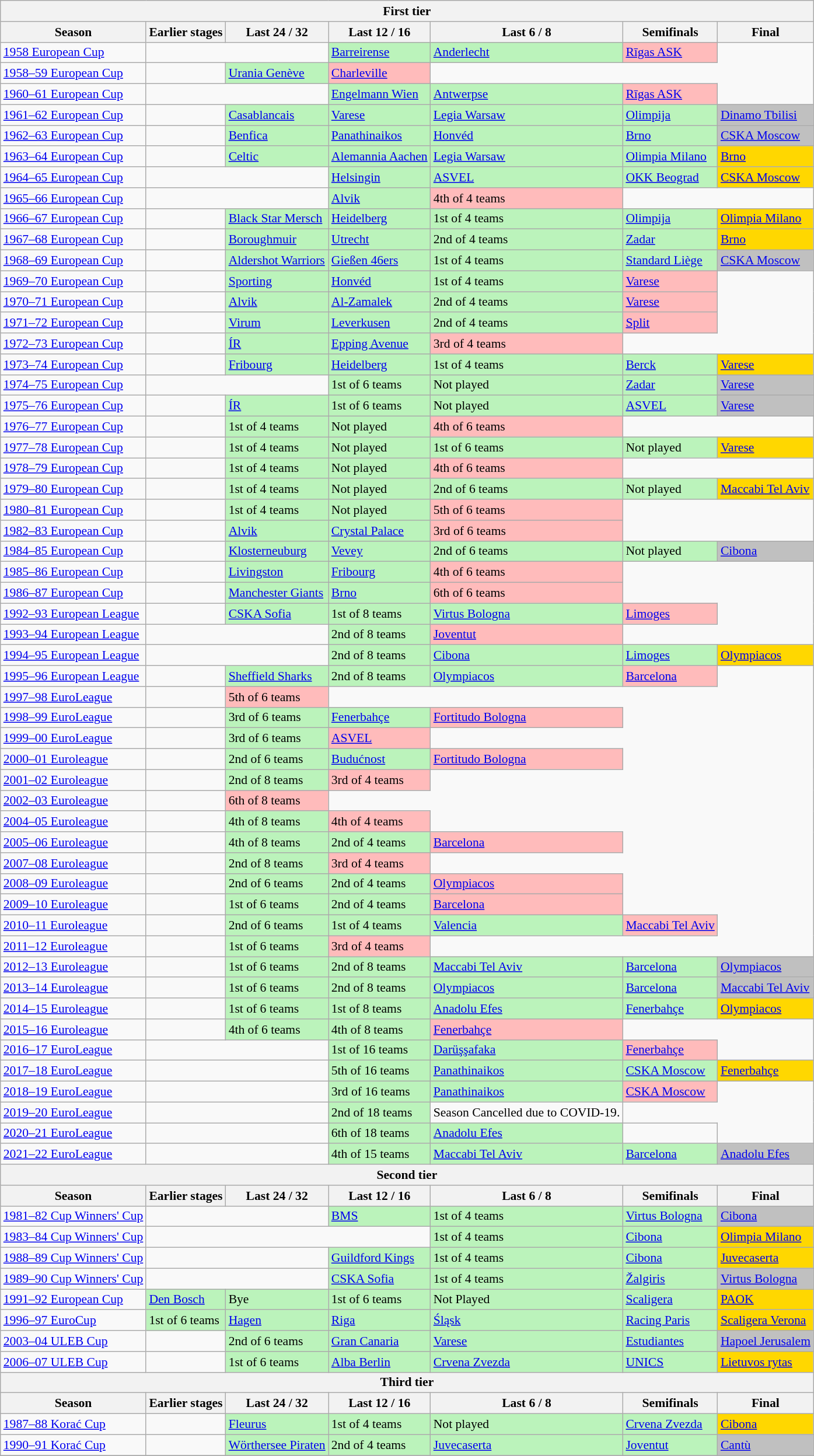<table class="wikitable" style="font-size:90%">
<tr>
<th colspan=7>First tier</th>
</tr>
<tr>
<th>Season</th>
<th>Earlier stages</th>
<th>Last 24 / 32</th>
<th>Last 12 / 16</th>
<th>Last 6 / 8</th>
<th>Semifinals</th>
<th>Final</th>
</tr>
<tr>
<td><a href='#'>1958 European Cup</a></td>
<td colspan=2></td>
<td bgcolor=#BBF3BB> <a href='#'>Barreirense</a></td>
<td bgcolor=#BBF3BB> <a href='#'>Anderlecht</a></td>
<td bgcolor=#FFBBBB> <a href='#'>Rīgas ASK</a></td>
</tr>
<tr>
<td><a href='#'>1958–59 European Cup</a></td>
<td></td>
<td bgcolor=#BBF3BB> <a href='#'>Urania Genève</a></td>
<td bgcolor=#FFBBBB> <a href='#'>Charleville</a></td>
</tr>
<tr>
<td><a href='#'>1960–61 European Cup</a></td>
<td colspan=2></td>
<td bgcolor=#BBF3BB> <a href='#'>Engelmann Wien</a></td>
<td bgcolor=#BBF3BB> <a href='#'>Antwerpse</a></td>
<td bgcolor=#FFBBBB> <a href='#'>Rīgas ASK</a></td>
</tr>
<tr>
<td><a href='#'>1961–62 European Cup</a></td>
<td></td>
<td bgcolor=#BBF3BB> <a href='#'>Casablancais</a></td>
<td bgcolor=#BBF3BB> <a href='#'>Varese</a></td>
<td bgcolor=#BBF3BB> <a href='#'>Legia Warsaw</a></td>
<td bgcolor=#BBF3BB> <a href='#'>Olimpija</a></td>
<td bgcolor=silver> <a href='#'>Dinamo Tbilisi</a></td>
</tr>
<tr>
<td><a href='#'>1962–63 European Cup</a></td>
<td></td>
<td bgcolor=#BBF3BB> <a href='#'>Benfica</a></td>
<td bgcolor=#BBF3BB> <a href='#'>Panathinaikos</a></td>
<td bgcolor=#BBF3BB> <a href='#'>Honvéd</a></td>
<td bgcolor=#BBF3BB> <a href='#'>Brno</a></td>
<td bgcolor=silver> <a href='#'>CSKA Moscow</a></td>
</tr>
<tr>
<td><a href='#'>1963–64 European Cup</a></td>
<td></td>
<td bgcolor=#BBF3BB> <a href='#'>Celtic</a></td>
<td bgcolor=#BBF3BB> <a href='#'>Alemannia Aachen</a></td>
<td bgcolor=#BBF3BB> <a href='#'>Legia Warsaw</a></td>
<td bgcolor=#BBF3BB> <a href='#'>Olimpia Milano</a></td>
<td bgcolor=gold> <a href='#'>Brno</a></td>
</tr>
<tr>
<td><a href='#'>1964–65 European Cup</a></td>
<td colspan=2></td>
<td bgcolor=#BBF3BB> <a href='#'>Helsingin</a></td>
<td bgcolor=#BBF3BB> <a href='#'>ASVEL</a></td>
<td bgcolor=#BBF3BB> <a href='#'>OKK Beograd</a></td>
<td bgcolor=gold> <a href='#'>CSKA Moscow</a></td>
</tr>
<tr>
<td><a href='#'>1965–66 European Cup</a></td>
<td colspan=2></td>
<td bgcolor=#BBF3BB> <a href='#'>Alvik</a></td>
<td bgcolor=#FFBBBB>4th of 4 teams</td>
</tr>
<tr>
<td><a href='#'>1966–67 European Cup</a></td>
<td></td>
<td bgcolor=#BBF3BB> <a href='#'>Black Star Mersch</a></td>
<td bgcolor=#BBF3BB> <a href='#'>Heidelberg</a></td>
<td bgcolor=#BBF3BB>1st of 4 teams</td>
<td bgcolor=#BBF3BB> <a href='#'>Olimpija</a></td>
<td bgcolor=gold> <a href='#'>Olimpia Milano</a></td>
</tr>
<tr>
<td><a href='#'>1967–68 European Cup</a></td>
<td></td>
<td bgcolor=#BBF3BB> <a href='#'>Boroughmuir</a></td>
<td bgcolor=#BBF3BB> <a href='#'>Utrecht</a></td>
<td bgcolor=#BBF3BB>2nd of 4 teams</td>
<td bgcolor=#BBF3BB> <a href='#'>Zadar</a></td>
<td bgcolor=gold> <a href='#'>Brno</a></td>
</tr>
<tr>
<td><a href='#'>1968–69 European Cup</a></td>
<td></td>
<td bgcolor=#BBF3BB> <a href='#'>Aldershot Warriors</a></td>
<td bgcolor=#BBF3BB> <a href='#'>Gießen 46ers</a></td>
<td bgcolor=#BBF3BB>1st of 4 teams</td>
<td bgcolor=#BBF3BB> <a href='#'>Standard Liège</a></td>
<td bgcolor=silver> <a href='#'>CSKA Moscow</a></td>
</tr>
<tr>
<td><a href='#'>1969–70 European Cup</a></td>
<td></td>
<td bgcolor=#BBF3BB> <a href='#'>Sporting</a></td>
<td bgcolor=#BBF3BB> <a href='#'>Honvéd</a></td>
<td bgcolor=#BBF3BB>1st of 4 teams</td>
<td bgcolor=#FFBBBB> <a href='#'>Varese</a></td>
</tr>
<tr>
<td><a href='#'>1970–71 European Cup</a></td>
<td></td>
<td bgcolor=#BBF3BB> <a href='#'>Alvik</a></td>
<td bgcolor=#BBF3BB> <a href='#'>Al-Zamalek</a></td>
<td bgcolor=#BBF3BB>2nd of 4 teams</td>
<td bgcolor=#FFBBBB> <a href='#'>Varese</a></td>
</tr>
<tr>
<td><a href='#'>1971–72 European Cup</a></td>
<td></td>
<td bgcolor=#BBF3BB> <a href='#'>Virum</a></td>
<td bgcolor=#BBF3BB> <a href='#'>Leverkusen</a></td>
<td bgcolor=#BBF3BB>2nd of 4 teams</td>
<td bgcolor=#FFBBBB> <a href='#'>Split</a></td>
</tr>
<tr>
<td><a href='#'>1972–73 European Cup</a></td>
<td></td>
<td bgcolor=#BBF3BB> <a href='#'>ÍR</a></td>
<td bgcolor=#BBF3BB> <a href='#'>Epping Avenue</a></td>
<td bgcolor=#FFBBBB>3rd of 4 teams</td>
</tr>
<tr>
<td><a href='#'>1973–74 European Cup</a></td>
<td></td>
<td bgcolor=#BBF3BB> <a href='#'>Fribourg</a></td>
<td bgcolor=#BBF3BB> <a href='#'>Heidelberg</a></td>
<td bgcolor=#BBF3BB>1st of 4 teams</td>
<td bgcolor=#BBF3BB> <a href='#'>Berck</a></td>
<td bgcolor=gold> <a href='#'>Varese</a></td>
</tr>
<tr>
<td><a href='#'>1974–75 European Cup</a></td>
<td colspan=2></td>
<td bgcolor=#BBF3BB>1st of 6 teams</td>
<td bgcolor=#BBF3BB>Not played</td>
<td bgcolor=#BBF3BB> <a href='#'>Zadar</a></td>
<td bgcolor=silver> <a href='#'>Varese</a></td>
</tr>
<tr>
<td><a href='#'>1975–76 European Cup</a></td>
<td></td>
<td bgcolor=#BBF3BB> <a href='#'>ÍR</a></td>
<td bgcolor=#BBF3BB>1st of 6 teams</td>
<td bgcolor=#BBF3BB>Not played</td>
<td bgcolor=#BBF3BB> <a href='#'>ASVEL</a></td>
<td bgcolor=silver> <a href='#'>Varese</a></td>
</tr>
<tr>
<td><a href='#'>1976–77 European Cup</a></td>
<td></td>
<td bgcolor=#BBF3BB>1st of 4 teams</td>
<td bgcolor=#BBF3BB>Not played</td>
<td bgcolor=#FFBBBB>4th of 6 teams</td>
</tr>
<tr>
<td><a href='#'>1977–78 European Cup</a></td>
<td></td>
<td bgcolor=#BBF3BB>1st of 4 teams</td>
<td bgcolor=#BBF3BB>Not played</td>
<td bgcolor=#BBF3BB>1st of 6 teams</td>
<td bgcolor=#BBF3BB>Not played</td>
<td bgcolor=gold> <a href='#'>Varese</a></td>
</tr>
<tr>
<td><a href='#'>1978–79 European Cup</a></td>
<td></td>
<td bgcolor=#BBF3BB>1st of 4 teams</td>
<td bgcolor=#BBF3BB>Not played</td>
<td bgcolor=#FFBBBB>4th of 6 teams</td>
</tr>
<tr>
<td><a href='#'>1979–80 European Cup</a></td>
<td></td>
<td bgcolor=#BBF3BB>1st of 4 teams</td>
<td bgcolor=#BBF3BB>Not played</td>
<td bgcolor=#BBF3BB>2nd of 6 teams</td>
<td bgcolor=#BBF3BB>Not played</td>
<td bgcolor=gold> <a href='#'>Maccabi Tel Aviv</a></td>
</tr>
<tr>
<td><a href='#'>1980–81 European Cup</a></td>
<td></td>
<td bgcolor=#BBF3BB>1st of 4 teams</td>
<td bgcolor=#BBF3BB>Not played</td>
<td bgcolor=#FFBBBB>5th of 6 teams</td>
</tr>
<tr>
<td><a href='#'>1982–83 European Cup</a></td>
<td></td>
<td bgcolor=#BBF3BB> <a href='#'>Alvik</a></td>
<td bgcolor=#BBF3BB> <a href='#'>Crystal Palace</a></td>
<td bgcolor=#FFBBBB>3rd of 6 teams</td>
</tr>
<tr>
<td><a href='#'>1984–85 European Cup</a></td>
<td></td>
<td bgcolor=#BBF3BB> <a href='#'>Klosterneuburg</a></td>
<td bgcolor=#BBF3BB> <a href='#'>Vevey</a></td>
<td bgcolor=#BBF3BB>2nd of 6 teams</td>
<td bgcolor=#BBF3BB>Not played</td>
<td bgcolor=silver> <a href='#'>Cibona</a></td>
</tr>
<tr>
<td><a href='#'>1985–86 European Cup</a></td>
<td></td>
<td bgcolor=#BBF3BB> <a href='#'>Livingston</a></td>
<td bgcolor=#BBF3BB> <a href='#'>Fribourg</a></td>
<td bgcolor=#FFBBBB>4th of 6 teams</td>
</tr>
<tr>
<td><a href='#'>1986–87 European Cup</a></td>
<td></td>
<td bgcolor=#BBF3BB> <a href='#'>Manchester Giants</a></td>
<td bgcolor=#BBF3BB> <a href='#'>Brno</a></td>
<td bgcolor=#FFBBBB>6th of 6 teams</td>
</tr>
<tr>
<td><a href='#'>1992–93 European League</a></td>
<td></td>
<td bgcolor=#BBF3BB> <a href='#'>CSKA Sofia</a></td>
<td bgcolor=#BBF3BB>1st of 8 teams</td>
<td bgcolor=#BBF3BB> <a href='#'>Virtus Bologna</a></td>
<td bgcolor=#FFBBBB> <a href='#'>Limoges</a></td>
</tr>
<tr>
<td><a href='#'>1993–94 European League</a></td>
<td colspan=2></td>
<td bgcolor=#BBF3BB>2nd of 8 teams</td>
<td bgcolor=#FFBBBB> <a href='#'>Joventut</a></td>
</tr>
<tr>
<td><a href='#'>1994–95 European League</a></td>
<td colspan=2></td>
<td bgcolor=#BBF3BB>2nd of 8 teams</td>
<td bgcolor=#BBF3BB> <a href='#'>Cibona</a></td>
<td bgcolor=#BBF3BB> <a href='#'>Limoges</a></td>
<td bgcolor=gold> <a href='#'>Olympiacos</a></td>
</tr>
<tr>
<td><a href='#'>1995–96 European League</a></td>
<td></td>
<td bgcolor=#BBF3BB> <a href='#'>Sheffield Sharks</a></td>
<td bgcolor=#BBF3BB>2nd of 8 teams</td>
<td bgcolor=#BBF3BB> <a href='#'>Olympiacos</a></td>
<td bgcolor=#FFBBBB> <a href='#'>Barcelona</a></td>
</tr>
<tr>
<td><a href='#'>1997–98 EuroLeague</a></td>
<td></td>
<td bgcolor=#FFBBBB>5th of 6 teams</td>
</tr>
<tr>
<td><a href='#'>1998–99 EuroLeague</a></td>
<td></td>
<td bgcolor=#BBF3BB>3rd of 6 teams</td>
<td bgcolor=#BBF3BB> <a href='#'>Fenerbahçe</a></td>
<td bgcolor=#FFBBBB> <a href='#'>Fortitudo Bologna</a></td>
</tr>
<tr>
<td><a href='#'>1999–00 EuroLeague</a></td>
<td></td>
<td bgcolor=#BBF3BB>3rd of 6 teams</td>
<td bgcolor=#FFBBBB> <a href='#'>ASVEL</a></td>
</tr>
<tr>
<td><a href='#'>2000–01 Euroleague</a></td>
<td></td>
<td bgcolor=#BBF3BB>2nd of 6 teams</td>
<td bgcolor=#BBF3BB> <a href='#'>Budućnost</a></td>
<td bgcolor=#FFBBBB> <a href='#'>Fortitudo Bologna</a></td>
</tr>
<tr>
<td><a href='#'>2001–02 Euroleague</a></td>
<td></td>
<td bgcolor=#BBF3BB>2nd of 8 teams</td>
<td bgcolor=#FFBBBB>3rd of 4 teams</td>
</tr>
<tr>
<td><a href='#'>2002–03 Euroleague</a></td>
<td></td>
<td bgcolor=#FFBBBB>6th of 8 teams</td>
</tr>
<tr>
<td><a href='#'>2004–05 Euroleague</a></td>
<td></td>
<td bgcolor=#BBF3BB>4th of 8 teams</td>
<td bgcolor=#FFBBBB>4th of 4 teams</td>
</tr>
<tr>
<td><a href='#'>2005–06 Euroleague</a></td>
<td></td>
<td bgcolor=#BBF3BB>4th of 8 teams</td>
<td bgcolor=#BBF3BB>2nd of 4 teams</td>
<td bgcolor=#FFBBBB> <a href='#'>Barcelona</a></td>
</tr>
<tr>
<td><a href='#'>2007–08 Euroleague</a></td>
<td></td>
<td bgcolor=#BBF3BB>2nd of 8 teams</td>
<td bgcolor=#FFBBBB>3rd of 4 teams</td>
</tr>
<tr>
<td><a href='#'>2008–09 Euroleague</a></td>
<td></td>
<td bgcolor=#BBF3BB>2nd of 6 teams</td>
<td bgcolor=#BBF3BB>2nd of 4 teams</td>
<td bgcolor=#FFBBBB> <a href='#'>Olympiacos</a></td>
</tr>
<tr>
<td><a href='#'>2009–10 Euroleague</a></td>
<td></td>
<td bgcolor=#BBF3BB>1st of 6 teams</td>
<td bgcolor=#BBF3BB>2nd of 4 teams</td>
<td bgcolor=#FFBBBB> <a href='#'>Barcelona</a></td>
</tr>
<tr>
<td><a href='#'>2010–11 Euroleague</a></td>
<td></td>
<td bgcolor=#BBF3BB>2nd of 6 teams</td>
<td bgcolor=#BBF3BB>1st of 4 teams</td>
<td bgcolor=#BBF3BB> <a href='#'>Valencia</a></td>
<td bgcolor=#FFBBBB> <a href='#'>Maccabi Tel Aviv</a></td>
</tr>
<tr>
<td><a href='#'>2011–12 Euroleague</a></td>
<td></td>
<td bgcolor=#BBF3BB>1st of 6 teams</td>
<td bgcolor=#FFBBBB>3rd of 4 teams</td>
</tr>
<tr>
<td><a href='#'>2012–13 Euroleague</a></td>
<td></td>
<td bgcolor=#BBF3BB>1st of 6 teams</td>
<td bgcolor=#BBF3BB>2nd of 8 teams</td>
<td bgcolor=#BBF3BB> <a href='#'>Maccabi Tel Aviv</a></td>
<td bgcolor=#BBF3BB> <a href='#'>Barcelona</a></td>
<td bgcolor=silver> <a href='#'>Olympiacos</a></td>
</tr>
<tr>
<td><a href='#'>2013–14 Euroleague</a></td>
<td></td>
<td bgcolor=#BBF3BB>1st of 6 teams</td>
<td bgcolor=#BBF3BB>2nd of 8 teams</td>
<td bgcolor=#BBF3BB> <a href='#'>Olympiacos</a></td>
<td bgcolor=#BBF3BB> <a href='#'>Barcelona</a></td>
<td bgcolor=silver> <a href='#'>Maccabi Tel Aviv</a></td>
</tr>
<tr>
<td><a href='#'>2014–15 Euroleague</a></td>
<td></td>
<td bgcolor=#BBF3BB>1st of 6 teams</td>
<td bgcolor=#BBF3BB>1st of 8 teams</td>
<td bgcolor=#BBF3BB> <a href='#'>Anadolu Efes</a></td>
<td bgcolor=#BBF3BB> <a href='#'>Fenerbahçe</a></td>
<td bgcolor=gold> <a href='#'>Olympiacos</a></td>
</tr>
<tr>
<td><a href='#'>2015–16 Euroleague</a></td>
<td></td>
<td bgcolor=#BBF3BB>4th of 6 teams</td>
<td bgcolor=#BBF3BB>4th of 8 teams</td>
<td bgcolor=#FFBBBB> <a href='#'>Fenerbahçe</a></td>
</tr>
<tr>
<td><a href='#'>2016–17 EuroLeague</a></td>
<td colspan=2></td>
<td bgcolor=#BBF3BB>1st of 16 teams</td>
<td bgcolor=#BBF3BB> <a href='#'>Darüşşafaka</a></td>
<td bgcolor=#FFBBBB> <a href='#'>Fenerbahçe</a></td>
</tr>
<tr>
<td><a href='#'>2017–18 EuroLeague</a></td>
<td colspan=2></td>
<td bgcolor=#BBF3BB>5th of 16 teams</td>
<td bgcolor=#BBF3BB> <a href='#'>Panathinaikos</a></td>
<td bgcolor=#BBF3BB> <a href='#'>CSKA Moscow</a></td>
<td bgcolor=gold> <a href='#'>Fenerbahçe</a></td>
</tr>
<tr>
<td><a href='#'>2018–19 EuroLeague</a></td>
<td colspan=2></td>
<td bgcolor=#BBF3BB>3rd of 16 teams</td>
<td bgcolor=#BBF3BB> <a href='#'>Panathinaikos</a></td>
<td bgcolor=#FFBBBB> <a href='#'>CSKA Moscow</a></td>
</tr>
<tr>
<td><a href='#'>2019–20 EuroLeague</a></td>
<td colspan=2></td>
<td bgcolor=#BBF3BB>2nd of 18 teams</td>
<td>Season Cancelled due to COVID-19.</td>
</tr>
<tr>
<td><a href='#'>2020–21 EuroLeague</a></td>
<td colspan=2></td>
<td bgcolor=#BBF3BB>6th of 18 teams</td>
<td bgcolor=#BBF3BB> <a href='#'>Anadolu Efes</a></td>
<td></td>
</tr>
<tr>
<td><a href='#'>2021–22 EuroLeague</a></td>
<td colspan=2></td>
<td bgcolor=#BBF3BB>4th of 15 teams</td>
<td bgcolor=#BBF3BB> <a href='#'>Maccabi Tel Aviv</a></td>
<td bgcolor=#BBF3BB> <a href='#'>Barcelona</a></td>
<td bgcolor=silver> <a href='#'>Anadolu Efes</a></td>
</tr>
<tr>
<th colspan=7>Second tier</th>
</tr>
<tr>
<th>Season</th>
<th>Earlier stages</th>
<th>Last 24 / 32</th>
<th>Last 12 / 16</th>
<th>Last 6 / 8</th>
<th>Semifinals</th>
<th>Final</th>
</tr>
<tr>
<td><a href='#'>1981–82 Cup Winners' Cup</a></td>
<td colspan=2></td>
<td bgcolor=#BBF3BB> <a href='#'>BMS</a></td>
<td bgcolor=#BBF3BB>1st of 4 teams</td>
<td bgcolor=#BBF3BB> <a href='#'>Virtus Bologna</a></td>
<td bgcolor=silver> <a href='#'>Cibona</a></td>
</tr>
<tr>
<td><a href='#'>1983–84 Cup Winners' Cup</a></td>
<td colspan=3></td>
<td bgcolor=#BBF3BB>1st of 4 teams</td>
<td bgcolor=#BBF3BB> <a href='#'>Cibona</a></td>
<td bgcolor=gold> <a href='#'>Olimpia Milano</a></td>
</tr>
<tr>
<td><a href='#'>1988–89 Cup Winners' Cup</a></td>
<td colspan=2></td>
<td bgcolor=#BBF3BB> <a href='#'>Guildford Kings</a></td>
<td bgcolor=#BBF3BB>1st of 4 teams</td>
<td bgcolor=#BBF3BB> <a href='#'>Cibona</a></td>
<td bgcolor=gold> <a href='#'>Juvecaserta</a></td>
</tr>
<tr>
<td><a href='#'>1989–90 Cup Winners' Cup</a></td>
<td colspan=2></td>
<td bgcolor=#BBF3BB> <a href='#'>CSKA Sofia</a></td>
<td bgcolor=#BBF3BB>1st of 4 teams</td>
<td bgcolor=#BBF3BB> <a href='#'>Žalgiris</a></td>
<td bgcolor=silver> <a href='#'>Virtus Bologna</a></td>
</tr>
<tr>
<td><a href='#'>1991–92 European Cup</a></td>
<td bgcolor=#BBF3BB> <a href='#'>Den Bosch</a></td>
<td bgcolor=#BBF3BB>Bye</td>
<td bgcolor=#BBF3BB>1st of 6 teams</td>
<td bgcolor=#BBF3BB>Not Played</td>
<td bgcolor=#BBF3BB> <a href='#'>Scaligera</a></td>
<td bgcolor=gold> <a href='#'>PAOK</a></td>
</tr>
<tr>
<td><a href='#'>1996–97 EuroCup</a></td>
<td bgcolor=#BBF3BB>1st of 6 teams</td>
<td bgcolor=#BBF3BB> <a href='#'>Hagen</a></td>
<td bgcolor=#BBF3BB> <a href='#'>Riga</a></td>
<td bgcolor=#BBF3BB> <a href='#'>Śląsk</a></td>
<td bgcolor=#BBF3BB> <a href='#'>Racing Paris</a></td>
<td bgcolor=gold> <a href='#'>Scaligera Verona</a></td>
</tr>
<tr>
<td><a href='#'>2003–04 ULEB Cup</a></td>
<td></td>
<td bgcolor=#BBF3BB>2nd of 6 teams</td>
<td bgcolor=#BBF3BB> <a href='#'>Gran Canaria</a></td>
<td bgcolor=#BBF3BB> <a href='#'>Varese</a></td>
<td bgcolor=#BBF3BB> <a href='#'>Estudiantes</a></td>
<td bgcolor=silver> <a href='#'>Hapoel Jerusalem</a></td>
</tr>
<tr>
<td><a href='#'>2006–07 ULEB Cup</a></td>
<td></td>
<td bgcolor=#BBF3BB>1st of 6 teams</td>
<td bgcolor=#BBF3BB> <a href='#'>Alba Berlin</a></td>
<td bgcolor=#BBF3BB> <a href='#'>Crvena Zvezda</a></td>
<td bgcolor=#BBF3BB> <a href='#'>UNICS</a></td>
<td bgcolor=gold> <a href='#'>Lietuvos rytas</a></td>
</tr>
<tr>
<th colspan=7>Third tier</th>
</tr>
<tr>
<th>Season</th>
<th>Earlier stages</th>
<th>Last 24 / 32</th>
<th>Last 12 / 16</th>
<th>Last 6 / 8</th>
<th>Semifinals</th>
<th>Final</th>
</tr>
<tr>
<td><a href='#'>1987–88 Korać Cup</a></td>
<td></td>
<td bgcolor=#BBF3BB> <a href='#'>Fleurus</a></td>
<td bgcolor=#BBF3BB>1st of 4 teams</td>
<td bgcolor=#BBF3BB>Not played</td>
<td bgcolor=#BBF3BB> <a href='#'>Crvena Zvezda</a></td>
<td bgcolor=gold> <a href='#'>Cibona</a></td>
</tr>
<tr>
<td><a href='#'>1990–91 Korać Cup</a></td>
<td></td>
<td bgcolor=#BBF3BB> <a href='#'>Wörthersee Piraten</a></td>
<td bgcolor=#BBF3BB>2nd of 4 teams</td>
<td bgcolor=#BBF3BB> <a href='#'>Juvecaserta</a></td>
<td bgcolor=#BBF3BB> <a href='#'>Joventut</a></td>
<td bgcolor=silver> <a href='#'>Cantù</a></td>
</tr>
<tr>
</tr>
</table>
